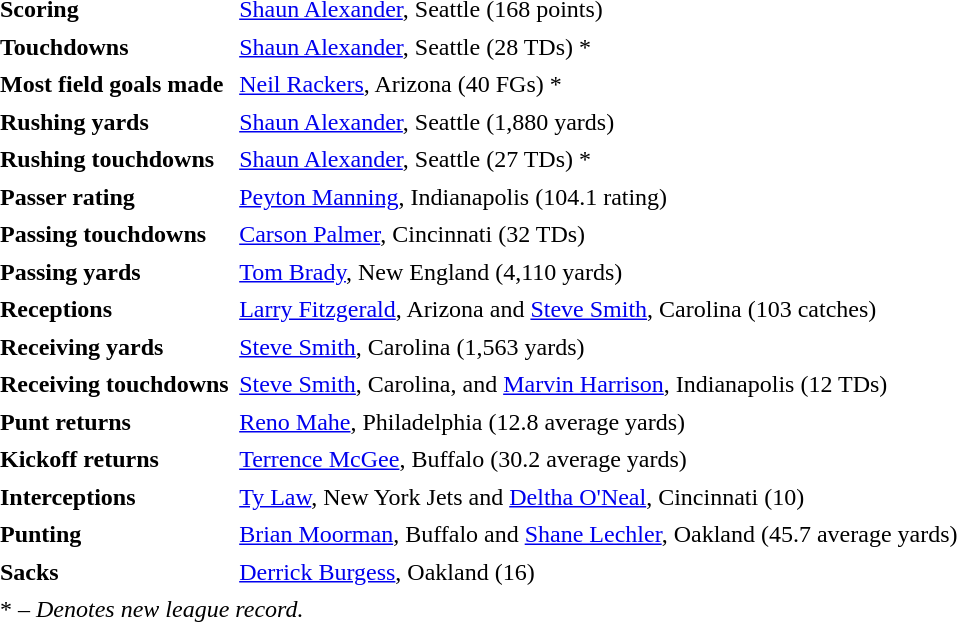<table cellpadding="3" cellspacing="1">
<tr>
<td><strong>Scoring</strong></td>
<td><a href='#'>Shaun Alexander</a>, Seattle (168 points)</td>
</tr>
<tr>
<td><strong>Touchdowns</strong></td>
<td><a href='#'>Shaun Alexander</a>, Seattle (28 TDs) *</td>
</tr>
<tr>
<td><strong>Most field goals made</strong></td>
<td><a href='#'>Neil Rackers</a>, Arizona (40 FGs) *</td>
</tr>
<tr>
<td><strong>Rushing yards</strong></td>
<td><a href='#'>Shaun Alexander</a>, Seattle (1,880 yards)</td>
</tr>
<tr>
<td><strong>Rushing touchdowns</strong></td>
<td><a href='#'>Shaun Alexander</a>, Seattle (27 TDs) *</td>
</tr>
<tr>
<td><strong>Passer rating</strong></td>
<td><a href='#'>Peyton Manning</a>, Indianapolis (104.1 rating)</td>
</tr>
<tr>
<td><strong>Passing touchdowns</strong></td>
<td><a href='#'>Carson Palmer</a>, Cincinnati (32 TDs)</td>
</tr>
<tr>
<td><strong>Passing yards</strong></td>
<td><a href='#'>Tom Brady</a>, New England (4,110 yards)</td>
</tr>
<tr>
<td><strong>Receptions</strong></td>
<td><a href='#'>Larry Fitzgerald</a>, Arizona and <a href='#'>Steve Smith</a>, Carolina (103 catches)</td>
</tr>
<tr>
<td><strong>Receiving yards</strong></td>
<td><a href='#'>Steve Smith</a>, Carolina (1,563 yards)</td>
</tr>
<tr>
<td><strong>Receiving touchdowns</strong></td>
<td><a href='#'>Steve Smith</a>, Carolina, and <a href='#'>Marvin Harrison</a>, Indianapolis (12 TDs)</td>
</tr>
<tr>
<td><strong>Punt returns</strong></td>
<td><a href='#'>Reno Mahe</a>, Philadelphia (12.8 average yards)</td>
</tr>
<tr>
<td><strong>Kickoff returns</strong></td>
<td><a href='#'>Terrence McGee</a>, Buffalo (30.2 average yards)</td>
</tr>
<tr>
<td><strong>Interceptions</strong></td>
<td><a href='#'>Ty Law</a>, New York Jets and <a href='#'>Deltha O'Neal</a>, Cincinnati (10)</td>
</tr>
<tr>
<td><strong>Punting</strong></td>
<td><a href='#'>Brian Moorman</a>, Buffalo and <a href='#'>Shane Lechler</a>, Oakland (45.7 average yards)</td>
</tr>
<tr>
<td><strong>Sacks</strong></td>
<td><a href='#'>Derrick Burgess</a>, Oakland (16)</td>
</tr>
<tr>
<td colspan="2">* – <em>Denotes new league record.</em></td>
</tr>
</table>
